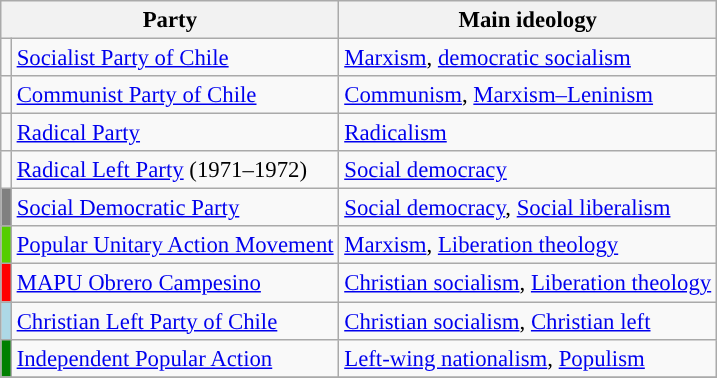<table class="wikitable" style="font-size:95%">
<tr>
<th colspan=2>Party</th>
<th>Main ideology</th>
</tr>
<tr>
<td></td>
<td> <a href='#'>Socialist Party of Chile</a></td>
<td><a href='#'>Marxism</a>, <a href='#'>democratic socialism</a></td>
</tr>
<tr>
<td></td>
<td> <a href='#'>Communist Party of Chile</a></td>
<td><a href='#'>Communism</a>, <a href='#'>Marxism–Leninism</a></td>
</tr>
<tr>
<td></td>
<td> <a href='#'>Radical Party</a></td>
<td><a href='#'>Radicalism</a></td>
</tr>
<tr>
<td></td>
<td> <a href='#'>Radical Left Party</a> (1971–1972)</td>
<td><a href='#'>Social democracy</a></td>
</tr>
<tr>
<td bgcolor="grey"></td>
<td> <a href='#'>Social Democratic Party</a></td>
<td><a href='#'>Social democracy</a>, <a href='#'>Social liberalism</a></td>
</tr>
<tr>
<td style="color:inherit;background:#55CD00"></td>
<td> <a href='#'>Popular Unitary Action Movement</a></td>
<td><a href='#'>Marxism</a>, <a href='#'>Liberation theology</a></td>
</tr>
<tr>
<td style="color:inherit;background:#FF0000"></td>
<td> <a href='#'>MAPU Obrero Campesino</a></td>
<td><a href='#'>Christian socialism</a>, <a href='#'>Liberation theology</a></td>
</tr>
<tr>
<td bgcolor="lightblue"></td>
<td> <a href='#'>Christian Left Party of Chile</a></td>
<td><a href='#'>Christian socialism</a>,  <a href='#'>Christian left</a></td>
</tr>
<tr>
<td bgcolor="green"></td>
<td> <a href='#'>Independent Popular Action</a></td>
<td><a href='#'>Left-wing nationalism</a>, <a href='#'>Populism</a></td>
</tr>
<tr>
</tr>
</table>
